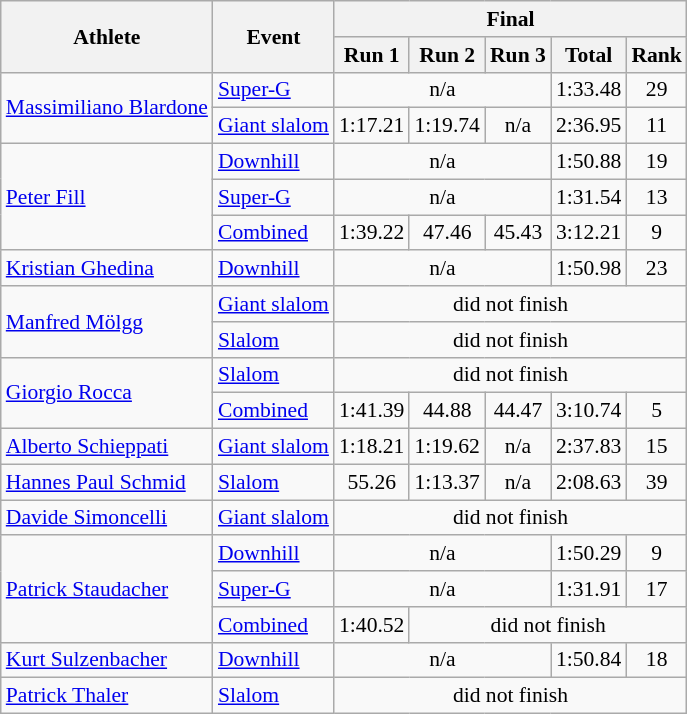<table class="wikitable" style="font-size:90%">
<tr>
<th rowspan="2">Athlete</th>
<th rowspan="2">Event</th>
<th colspan="5">Final</th>
</tr>
<tr>
<th>Run 1</th>
<th>Run 2</th>
<th>Run 3</th>
<th>Total</th>
<th>Rank</th>
</tr>
<tr>
<td rowspan=2><a href='#'>Massimiliano Blardone</a></td>
<td><a href='#'>Super-G</a></td>
<td colspan=3 align="center">n/a</td>
<td align="center">1:33.48</td>
<td align="center">29</td>
</tr>
<tr>
<td><a href='#'>Giant slalom</a></td>
<td align="center">1:17.21</td>
<td align="center">1:19.74</td>
<td align="center">n/a</td>
<td align="center">2:36.95</td>
<td align="center">11</td>
</tr>
<tr>
<td rowspan=3><a href='#'>Peter Fill</a></td>
<td><a href='#'>Downhill</a></td>
<td colspan=3 align="center">n/a</td>
<td align="center">1:50.88</td>
<td align="center">19</td>
</tr>
<tr>
<td><a href='#'>Super-G</a></td>
<td colspan=3 align="center">n/a</td>
<td align="center">1:31.54</td>
<td align="center">13</td>
</tr>
<tr>
<td><a href='#'>Combined</a></td>
<td align="center">1:39.22</td>
<td align="center">47.46</td>
<td align="center">45.43</td>
<td align="center">3:12.21</td>
<td align="center">9</td>
</tr>
<tr>
<td><a href='#'>Kristian Ghedina</a></td>
<td><a href='#'>Downhill</a></td>
<td colspan=3 align="center">n/a</td>
<td align="center">1:50.98</td>
<td align="center">23</td>
</tr>
<tr>
<td rowspan=2><a href='#'>Manfred Mölgg</a></td>
<td><a href='#'>Giant slalom</a></td>
<td colspan=5 align="center">did not finish</td>
</tr>
<tr>
<td><a href='#'>Slalom</a></td>
<td colspan=5 align="center">did not finish</td>
</tr>
<tr>
<td rowspan=2><a href='#'>Giorgio Rocca</a></td>
<td><a href='#'>Slalom</a></td>
<td colspan=5 align="center">did not finish</td>
</tr>
<tr>
<td><a href='#'>Combined</a></td>
<td align="center">1:41.39</td>
<td align="center">44.88</td>
<td align="center">44.47</td>
<td align="center">3:10.74</td>
<td align="center">5</td>
</tr>
<tr>
<td><a href='#'>Alberto Schieppati</a></td>
<td><a href='#'>Giant slalom</a></td>
<td align="center">1:18.21</td>
<td align="center">1:19.62</td>
<td align="center">n/a</td>
<td align="center">2:37.83</td>
<td align="center">15</td>
</tr>
<tr>
<td><a href='#'>Hannes Paul Schmid</a></td>
<td><a href='#'>Slalom</a></td>
<td align="center">55.26</td>
<td align="center">1:13.37</td>
<td align="center">n/a</td>
<td align="center">2:08.63</td>
<td align="center">39</td>
</tr>
<tr>
<td><a href='#'>Davide Simoncelli</a></td>
<td><a href='#'>Giant slalom</a></td>
<td colspan=5 align="center">did not finish</td>
</tr>
<tr>
<td rowspan=3><a href='#'>Patrick Staudacher</a></td>
<td><a href='#'>Downhill</a></td>
<td colspan=3 align="center">n/a</td>
<td align="center">1:50.29</td>
<td align="center">9</td>
</tr>
<tr>
<td><a href='#'>Super-G</a></td>
<td colspan=3 align="center">n/a</td>
<td align="center">1:31.91</td>
<td align="center">17</td>
</tr>
<tr>
<td><a href='#'>Combined</a></td>
<td align="center">1:40.52</td>
<td colspan=4 align="center">did not finish</td>
</tr>
<tr>
<td><a href='#'>Kurt Sulzenbacher</a></td>
<td><a href='#'>Downhill</a></td>
<td colspan=3 align="center">n/a</td>
<td align="center">1:50.84</td>
<td align="center">18</td>
</tr>
<tr>
<td><a href='#'>Patrick Thaler</a></td>
<td><a href='#'>Slalom</a></td>
<td colspan=5 align="center">did not finish</td>
</tr>
</table>
